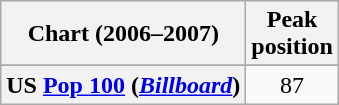<table class="wikitable sortable plainrowheaders" style="text-align:center">
<tr>
<th>Chart (2006–2007)</th>
<th>Peak<br>position</th>
</tr>
<tr>
</tr>
<tr>
</tr>
<tr>
<th scope="row">US <a href='#'>Pop 100</a> (<em><a href='#'>Billboard</a></em>)</th>
<td>87</td>
</tr>
</table>
